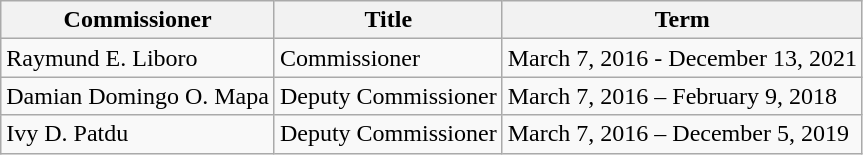<table class="wikitable">
<tr>
<th>Commissioner</th>
<th>Title</th>
<th>Term</th>
</tr>
<tr>
<td>Raymund E. Liboro</td>
<td>Commissioner</td>
<td>March 7, 2016 - December 13, 2021</td>
</tr>
<tr>
<td>Damian Domingo O. Mapa</td>
<td>Deputy Commissioner</td>
<td>March 7, 2016 – February 9, 2018</td>
</tr>
<tr>
<td>Ivy D. Patdu</td>
<td>Deputy Commissioner</td>
<td>March 7, 2016 – December 5, 2019</td>
</tr>
</table>
